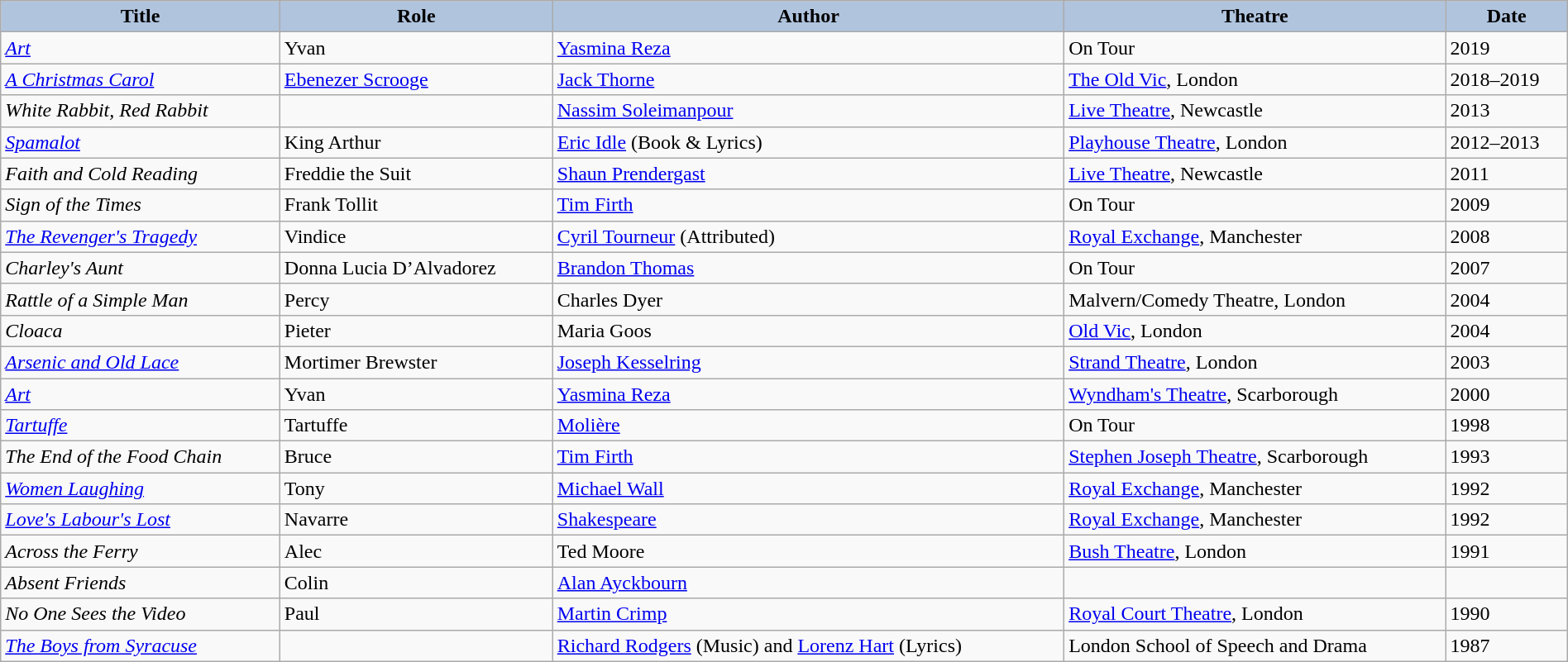<table class="wikitable" width="100%">
<tr>
<th style="background:#B0C4DE;">Title</th>
<th style="background:#B0C4DE;">Role</th>
<th style="background:#B0C4DE;">Author</th>
<th style="background:#B0C4DE;">Theatre</th>
<th style="background:#B0C4DE;">Date</th>
</tr>
<tr valign="top">
<td><em><a href='#'>Art</a></em></td>
<td>Yvan</td>
<td><a href='#'>Yasmina Reza</a></td>
<td>On Tour</td>
<td>2019</td>
</tr>
<tr>
<td><a href='#'><em>A Christmas Carol</em></a></td>
<td><a href='#'>Ebenezer Scrooge</a></td>
<td><a href='#'>Jack Thorne</a></td>
<td><a href='#'>The Old Vic</a>, London</td>
<td>2018–2019</td>
</tr>
<tr valign="top">
<td><em>White Rabbit, Red Rabbit</em></td>
<td></td>
<td><a href='#'>Nassim Soleimanpour</a></td>
<td><a href='#'>Live Theatre</a>, Newcastle</td>
<td>2013</td>
</tr>
<tr valign="top">
<td><em><a href='#'>Spamalot</a></em></td>
<td>King Arthur</td>
<td><a href='#'>Eric Idle</a> (Book & Lyrics)</td>
<td><a href='#'>Playhouse Theatre</a>, London</td>
<td>2012–2013</td>
</tr>
<tr valign="top">
<td><em>Faith and Cold Reading</em></td>
<td>Freddie the Suit</td>
<td><a href='#'>Shaun Prendergast</a></td>
<td><a href='#'>Live Theatre</a>, Newcastle</td>
<td>2011</td>
</tr>
<tr valign="top">
<td><em>Sign of the Times</em></td>
<td>Frank Tollit</td>
<td><a href='#'>Tim Firth</a></td>
<td>On Tour</td>
<td>2009</td>
</tr>
<tr valign="top">
<td><em><a href='#'>The Revenger's Tragedy</a></em></td>
<td>Vindice</td>
<td><a href='#'>Cyril Tourneur</a> (Attributed)</td>
<td><a href='#'>Royal Exchange</a>, Manchester</td>
<td>2008</td>
</tr>
<tr valign="top">
<td><em>Charley's Aunt</em></td>
<td>Donna Lucia D’Alvadorez</td>
<td><a href='#'>Brandon Thomas</a></td>
<td>On Tour</td>
<td>2007</td>
</tr>
<tr valign="top">
<td><em>Rattle of a Simple Man</em></td>
<td>Percy</td>
<td>Charles Dyer</td>
<td>Malvern/Comedy Theatre, London</td>
<td>2004</td>
</tr>
<tr valign="top">
<td><em>Cloaca</em></td>
<td>Pieter</td>
<td>Maria Goos</td>
<td><a href='#'>Old Vic</a>, London</td>
<td>2004</td>
</tr>
<tr valign="top">
<td><em><a href='#'>Arsenic and Old Lace</a></em></td>
<td>Mortimer Brewster</td>
<td><a href='#'>Joseph Kesselring</a></td>
<td><a href='#'>Strand Theatre</a>, London</td>
<td>2003</td>
</tr>
<tr valign="top">
<td><em><a href='#'>Art</a></em></td>
<td>Yvan</td>
<td><a href='#'>Yasmina Reza</a></td>
<td><a href='#'>Wyndham's Theatre</a>, Scarborough</td>
<td>2000</td>
</tr>
<tr valign="top">
<td><em><a href='#'>Tartuffe</a></em></td>
<td>Tartuffe</td>
<td><a href='#'>Molière</a></td>
<td>On Tour</td>
<td>1998</td>
</tr>
<tr valign="top">
<td><em>The End of the Food Chain</em></td>
<td>Bruce</td>
<td><a href='#'>Tim Firth</a></td>
<td><a href='#'>Stephen Joseph Theatre</a>, Scarborough</td>
<td>1993</td>
</tr>
<tr valign="top">
<td><em><a href='#'>Women Laughing</a></em></td>
<td>Tony</td>
<td><a href='#'>Michael Wall</a></td>
<td><a href='#'>Royal Exchange</a>, Manchester</td>
<td>1992</td>
</tr>
<tr valign="top">
<td><em><a href='#'>Love's Labour's Lost</a></em></td>
<td>Navarre</td>
<td><a href='#'>Shakespeare</a></td>
<td><a href='#'>Royal Exchange</a>, Manchester</td>
<td>1992</td>
</tr>
<tr valign="top">
<td><em>Across the Ferry</em></td>
<td>Alec</td>
<td>Ted Moore</td>
<td><a href='#'>Bush Theatre</a>, London</td>
<td>1991</td>
</tr>
<tr valign="top">
<td><em>Absent Friends</em></td>
<td>Colin</td>
<td><a href='#'>Alan Ayckbourn</a></td>
<td> </td>
<td> </td>
</tr>
<tr valign="top">
<td><em>No One Sees the Video</em></td>
<td>Paul</td>
<td><a href='#'>Martin Crimp</a></td>
<td><a href='#'>Royal Court Theatre</a>, London</td>
<td>1990</td>
</tr>
<tr valign="top">
<td><em><a href='#'>The Boys from Syracuse</a></em></td>
<td> </td>
<td><a href='#'>Richard Rodgers</a> (Music) and <a href='#'>Lorenz Hart</a> (Lyrics)</td>
<td>London School of Speech and Drama</td>
<td>1987</td>
</tr>
</table>
